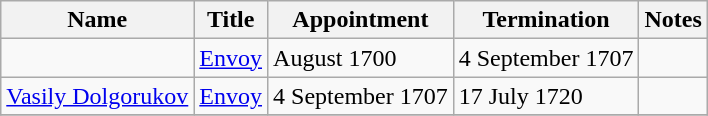<table class="wikitable">
<tr valign="middle">
<th>Name</th>
<th>Title</th>
<th>Appointment</th>
<th>Termination</th>
<th>Notes</th>
</tr>
<tr>
<td></td>
<td><a href='#'>Envoy</a></td>
<td>August 1700</td>
<td>4 September 1707</td>
<td></td>
</tr>
<tr>
<td><a href='#'>Vasily Dolgorukov</a></td>
<td><a href='#'>Envoy</a></td>
<td>4 September 1707</td>
<td>17 July 1720</td>
<td></td>
</tr>
<tr>
</tr>
</table>
